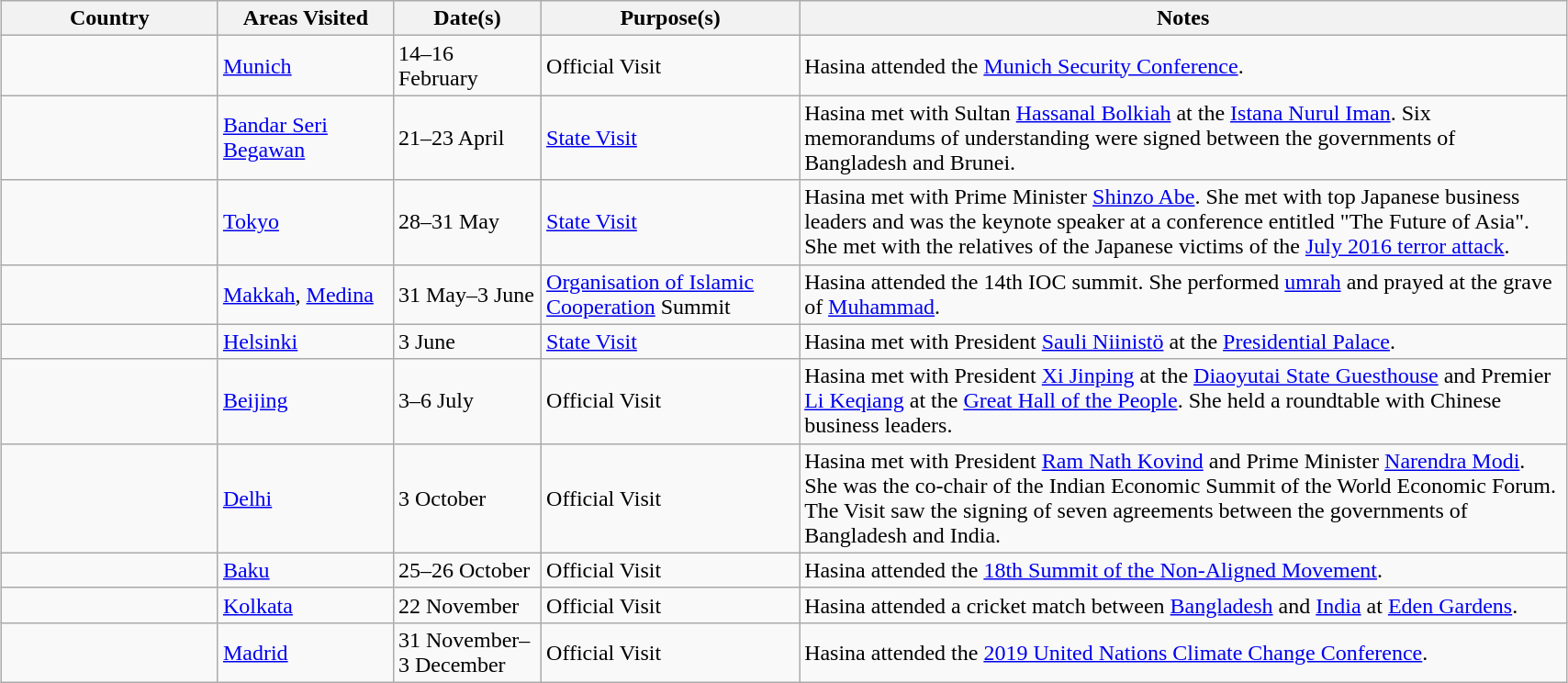<table class="wikitable outercollapse sortable" style="margin: 1em auto 1em auto">
<tr>
<th width=150>Country</th>
<th width=120>Areas Visited</th>
<th width=100>Date(s)</th>
<th width=180>Purpose(s)</th>
<th width=550>Notes</th>
</tr>
<tr>
<td></td>
<td><a href='#'>Munich</a></td>
<td>14–16 February</td>
<td>Official Visit</td>
<td>Hasina attended the <a href='#'>Munich Security Conference</a>.</td>
</tr>
<tr>
<td></td>
<td><a href='#'>Bandar Seri Begawan</a></td>
<td>21–23 April</td>
<td><a href='#'>State Visit</a></td>
<td>Hasina met with Sultan <a href='#'>Hassanal Bolkiah</a> at the <a href='#'>Istana Nurul Iman</a>. Six memorandums of understanding were signed between the governments of Bangladesh and Brunei.</td>
</tr>
<tr>
<td></td>
<td><a href='#'>Tokyo</a></td>
<td>28–31 May</td>
<td><a href='#'>State Visit</a></td>
<td>Hasina met with Prime Minister <a href='#'>Shinzo Abe</a>. She  met with top Japanese business leaders and was the keynote speaker at a conference entitled "The Future of Asia". She met with the relatives of the Japanese victims of the <a href='#'>July 2016 terror attack</a>.</td>
</tr>
<tr>
<td></td>
<td><a href='#'>Makkah</a>, <a href='#'>Medina</a></td>
<td>31 May–3 June</td>
<td><a href='#'>Organisation of Islamic Cooperation</a> Summit</td>
<td>Hasina attended the 14th IOC summit. She  performed <a href='#'>umrah</a> and prayed at the grave of <a href='#'>Muhammad</a>.</td>
</tr>
<tr>
<td></td>
<td><a href='#'>Helsinki</a></td>
<td>3 June</td>
<td><a href='#'>State Visit</a></td>
<td>Hasina met with President <a href='#'>Sauli Niinistö</a> at the <a href='#'>Presidential Palace</a>.</td>
</tr>
<tr>
<td></td>
<td><a href='#'>Beijing</a></td>
<td>3–6 July</td>
<td>Official Visit</td>
<td>Hasina met with President <a href='#'>Xi Jinping</a> at the <a href='#'>Diaoyutai State Guesthouse</a> and Premier <a href='#'>Li Keqiang</a> at the <a href='#'>Great Hall of the People</a>. She  held a roundtable with Chinese business leaders.</td>
</tr>
<tr>
<td></td>
<td><a href='#'>Delhi</a></td>
<td>3 October</td>
<td>Official Visit</td>
<td>Hasina met with President <a href='#'>Ram Nath Kovind</a> and Prime Minister <a href='#'>Narendra Modi</a>. She was  the co-chair of the Indian Economic Summit of the World Economic Forum. The Visit saw the signing of seven agreements between the governments of Bangladesh and India.</td>
</tr>
<tr>
<td></td>
<td><a href='#'>Baku</a></td>
<td>25–26 October</td>
<td>Official Visit</td>
<td>Hasina attended the <a href='#'>18th Summit of the Non-Aligned Movement</a>.</td>
</tr>
<tr>
<td></td>
<td><a href='#'>Kolkata</a></td>
<td>22 November</td>
<td>Official Visit</td>
<td>Hasina attended a cricket match between <a href='#'>Bangladesh</a> and <a href='#'>India</a> at <a href='#'>Eden Gardens</a>.</td>
</tr>
<tr>
<td></td>
<td><a href='#'>Madrid</a></td>
<td>31 November–3 December</td>
<td>Official Visit</td>
<td>Hasina attended the <a href='#'>2019 United Nations Climate Change Conference</a>.</td>
</tr>
</table>
